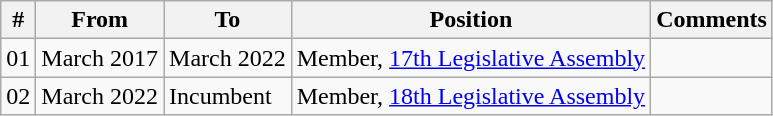<table class="wikitable sortable">
<tr>
<th>#</th>
<th>From</th>
<th>To</th>
<th>Position</th>
<th>Comments</th>
</tr>
<tr>
<td>01</td>
<td>March 2017</td>
<td>March 2022</td>
<td>Member, <a href='#'>17th Legislative Assembly</a></td>
<td></td>
</tr>
<tr>
<td>02</td>
<td>March 2022</td>
<td>Incumbent</td>
<td>Member, <a href='#'>18th Legislative Assembly</a></td>
<td></td>
</tr>
</table>
